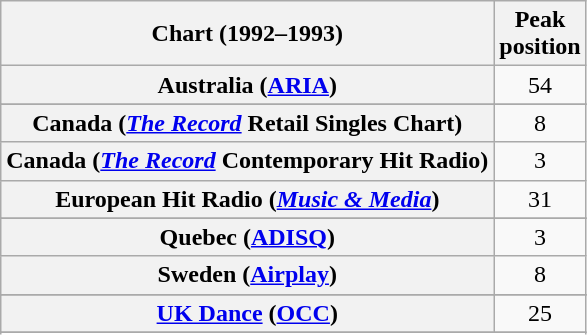<table class="wikitable sortable plainrowheaders" style="text-align:center">
<tr>
<th scope="col">Chart (1992–1993)</th>
<th scope="col">Peak<br>position</th>
</tr>
<tr>
<th scope="row">Australia (<a href='#'>ARIA</a>)</th>
<td>54</td>
</tr>
<tr>
</tr>
<tr>
</tr>
<tr>
</tr>
<tr>
<th scope="row">Canada (<em><a href='#'>The Record</a></em> Retail Singles Chart)</th>
<td>8</td>
</tr>
<tr>
<th scope="row">Canada (<em><a href='#'>The Record</a></em> Contemporary Hit Radio)</th>
<td>3</td>
</tr>
<tr>
<th scope="row">European Hit Radio (<em><a href='#'>Music & Media</a></em>)</th>
<td>31</td>
</tr>
<tr>
</tr>
<tr>
<th scope="row">Quebec (<a href='#'>ADISQ</a>)</th>
<td>3</td>
</tr>
<tr>
<th scope="row">Sweden (<a href='#'>Airplay</a>)</th>
<td>8</td>
</tr>
<tr>
</tr>
<tr>
<th scope="row"><a href='#'>UK Dance</a> (<a href='#'>OCC</a>)</th>
<td>25</td>
</tr>
<tr>
</tr>
<tr>
</tr>
<tr>
</tr>
<tr>
</tr>
<tr>
</tr>
</table>
